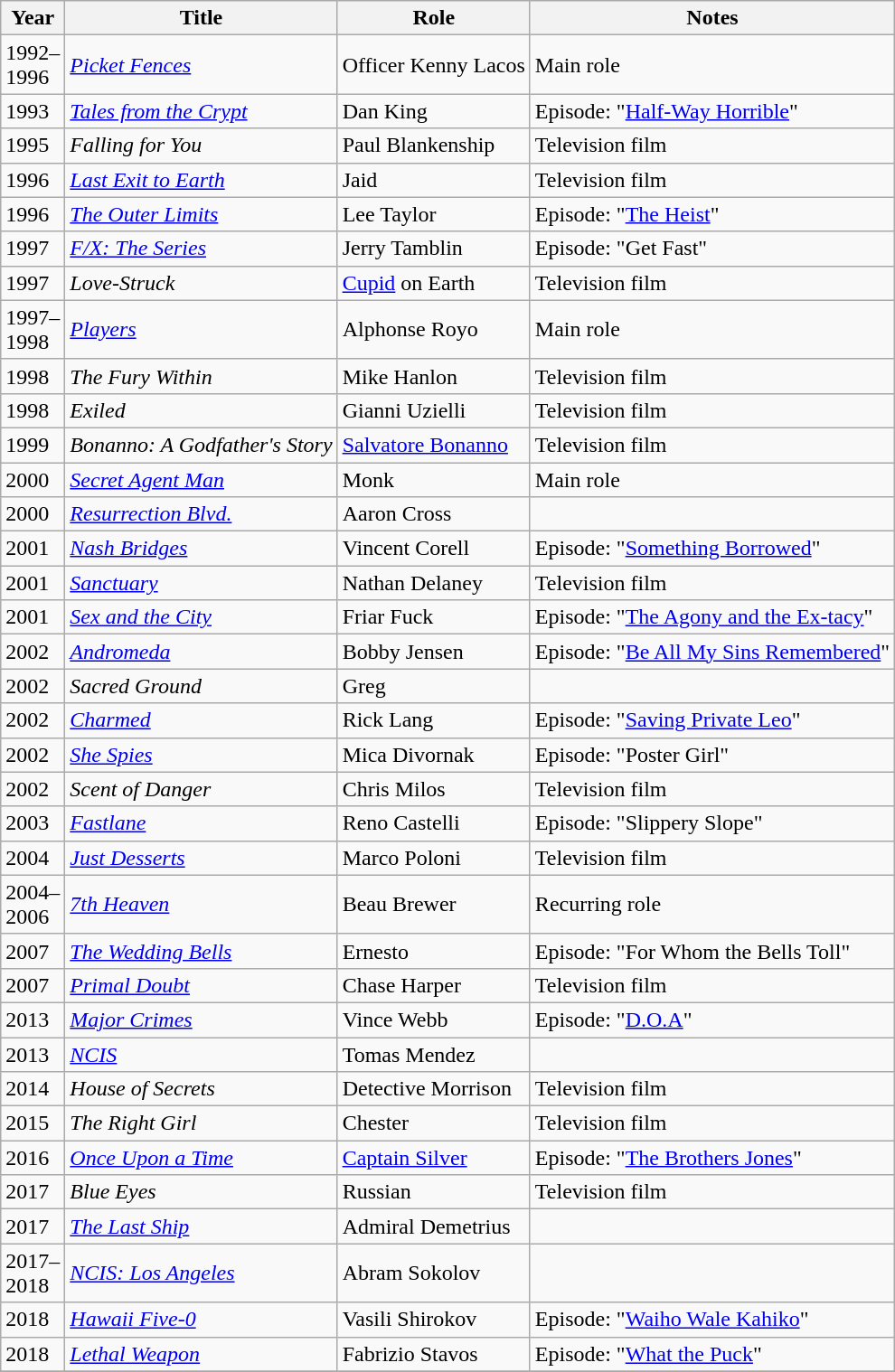<table class="wikitable sortable">
<tr>
<th scope="col">Year</th>
<th scope="col">Title</th>
<th scope="col">Role</th>
<th scope="col" class="unsortable">Notes</th>
</tr>
<tr>
<td>1992–<br>1996</td>
<td><em><a href='#'>Picket Fences</a></em></td>
<td>Officer Kenny Lacos</td>
<td>Main role</td>
</tr>
<tr>
<td>1993</td>
<td><em><a href='#'>Tales from the Crypt</a></em></td>
<td>Dan King</td>
<td>Episode: "<a href='#'>Half-Way Horrible</a>"</td>
</tr>
<tr>
<td>1995</td>
<td><em>Falling for You</em></td>
<td>Paul Blankenship</td>
<td>Television film</td>
</tr>
<tr>
<td>1996</td>
<td><em><a href='#'>Last Exit to Earth</a></em></td>
<td>Jaid</td>
<td>Television film</td>
</tr>
<tr>
<td>1996</td>
<td><em><a href='#'>The Outer Limits</a></em></td>
<td>Lee Taylor</td>
<td>Episode: "<a href='#'>The Heist</a>"</td>
</tr>
<tr>
<td>1997</td>
<td><em><a href='#'>F/X: The Series</a></em></td>
<td>Jerry Tamblin</td>
<td>Episode: "Get Fast"</td>
</tr>
<tr>
<td>1997</td>
<td><em>Love-Struck</em></td>
<td><a href='#'>Cupid</a> on Earth</td>
<td>Television film</td>
</tr>
<tr>
<td>1997–<br>1998</td>
<td><em><a href='#'>Players</a></em></td>
<td>Alphonse Royo</td>
<td>Main role</td>
</tr>
<tr>
<td>1998</td>
<td><em>The Fury Within</em></td>
<td>Mike Hanlon</td>
<td>Television film</td>
</tr>
<tr>
<td>1998</td>
<td><em>Exiled</em></td>
<td>Gianni Uzielli</td>
<td>Television film</td>
</tr>
<tr>
<td>1999</td>
<td><em>Bonanno: A Godfather's Story</em></td>
<td><a href='#'>Salvatore Bonanno</a></td>
<td>Television film</td>
</tr>
<tr>
<td>2000</td>
<td><em><a href='#'>Secret Agent Man</a></em></td>
<td>Monk</td>
<td>Main role</td>
</tr>
<tr>
<td>2000</td>
<td><em><a href='#'>Resurrection Blvd.</a></em></td>
<td>Aaron Cross</td>
<td></td>
</tr>
<tr>
<td>2001</td>
<td><em><a href='#'>Nash Bridges</a></em></td>
<td>Vincent Corell</td>
<td>Episode: "<a href='#'>Something Borrowed</a>"</td>
</tr>
<tr>
<td>2001</td>
<td><em><a href='#'>Sanctuary</a></em></td>
<td>Nathan Delaney</td>
<td>Television film</td>
</tr>
<tr>
<td>2001</td>
<td><em><a href='#'>Sex and the City</a></em></td>
<td>Friar Fuck</td>
<td>Episode: "<a href='#'>The Agony and the Ex-tacy</a>"</td>
</tr>
<tr>
<td>2002</td>
<td><em><a href='#'>Andromeda</a></em></td>
<td>Bobby Jensen</td>
<td>Episode: "<a href='#'>Be All My Sins Remembered</a>"</td>
</tr>
<tr>
<td>2002</td>
<td><em>Sacred Ground</em></td>
<td>Greg</td>
<td></td>
</tr>
<tr>
<td>2002</td>
<td><em><a href='#'>Charmed</a></em></td>
<td>Rick Lang</td>
<td>Episode: "<a href='#'>Saving Private Leo</a>"</td>
</tr>
<tr>
<td>2002</td>
<td><em><a href='#'>She Spies</a></em></td>
<td>Mica Divornak</td>
<td>Episode: "Poster Girl"</td>
</tr>
<tr>
<td>2002</td>
<td><em>Scent of Danger</em></td>
<td>Chris Milos</td>
<td>Television film</td>
</tr>
<tr>
<td>2003</td>
<td><em><a href='#'>Fastlane</a></em></td>
<td>Reno Castelli</td>
<td>Episode: "Slippery Slope"</td>
</tr>
<tr>
<td>2004</td>
<td><em><a href='#'>Just Desserts</a></em></td>
<td>Marco Poloni</td>
<td>Television film</td>
</tr>
<tr>
<td>2004–<br>2006</td>
<td><em><a href='#'>7th Heaven</a></em></td>
<td>Beau Brewer</td>
<td>Recurring role</td>
</tr>
<tr>
<td>2007</td>
<td><em><a href='#'>The Wedding Bells</a></em></td>
<td>Ernesto</td>
<td>Episode: "For Whom the Bells Toll"</td>
</tr>
<tr>
<td>2007</td>
<td><em><a href='#'>Primal Doubt</a></em></td>
<td>Chase Harper</td>
<td>Television film</td>
</tr>
<tr>
<td>2013</td>
<td><em><a href='#'>Major Crimes</a></em></td>
<td>Vince Webb</td>
<td>Episode: "<a href='#'>D.O.A</a>"</td>
</tr>
<tr>
<td>2013</td>
<td><em><a href='#'>NCIS</a></em></td>
<td>Tomas Mendez</td>
<td></td>
</tr>
<tr>
<td>2014</td>
<td><em>House of Secrets</em></td>
<td>Detective Morrison</td>
<td>Television film</td>
</tr>
<tr>
<td>2015</td>
<td><em>The Right Girl</em></td>
<td>Chester</td>
<td>Television film</td>
</tr>
<tr>
<td>2016</td>
<td><em><a href='#'>Once Upon a Time</a></em></td>
<td><a href='#'>Captain Silver</a></td>
<td>Episode: "<a href='#'>The Brothers Jones</a>"</td>
</tr>
<tr>
<td>2017</td>
<td><em>Blue Eyes</em></td>
<td>Russian</td>
<td>Television film</td>
</tr>
<tr>
<td>2017</td>
<td><em><a href='#'>The Last Ship</a></em></td>
<td>Admiral Demetrius</td>
<td></td>
</tr>
<tr>
<td>2017–<br>2018</td>
<td><em><a href='#'>NCIS: Los Angeles</a></em></td>
<td>Abram Sokolov</td>
<td></td>
</tr>
<tr>
<td>2018</td>
<td><em><a href='#'>Hawaii Five-0</a></em></td>
<td>Vasili Shirokov</td>
<td>Episode: "<a href='#'>Waiho Wale Kahiko</a>"</td>
</tr>
<tr>
<td>2018</td>
<td><em><a href='#'>Lethal Weapon</a></em></td>
<td>Fabrizio Stavos</td>
<td>Episode: "<a href='#'>What the Puck</a>"</td>
</tr>
<tr>
</tr>
</table>
